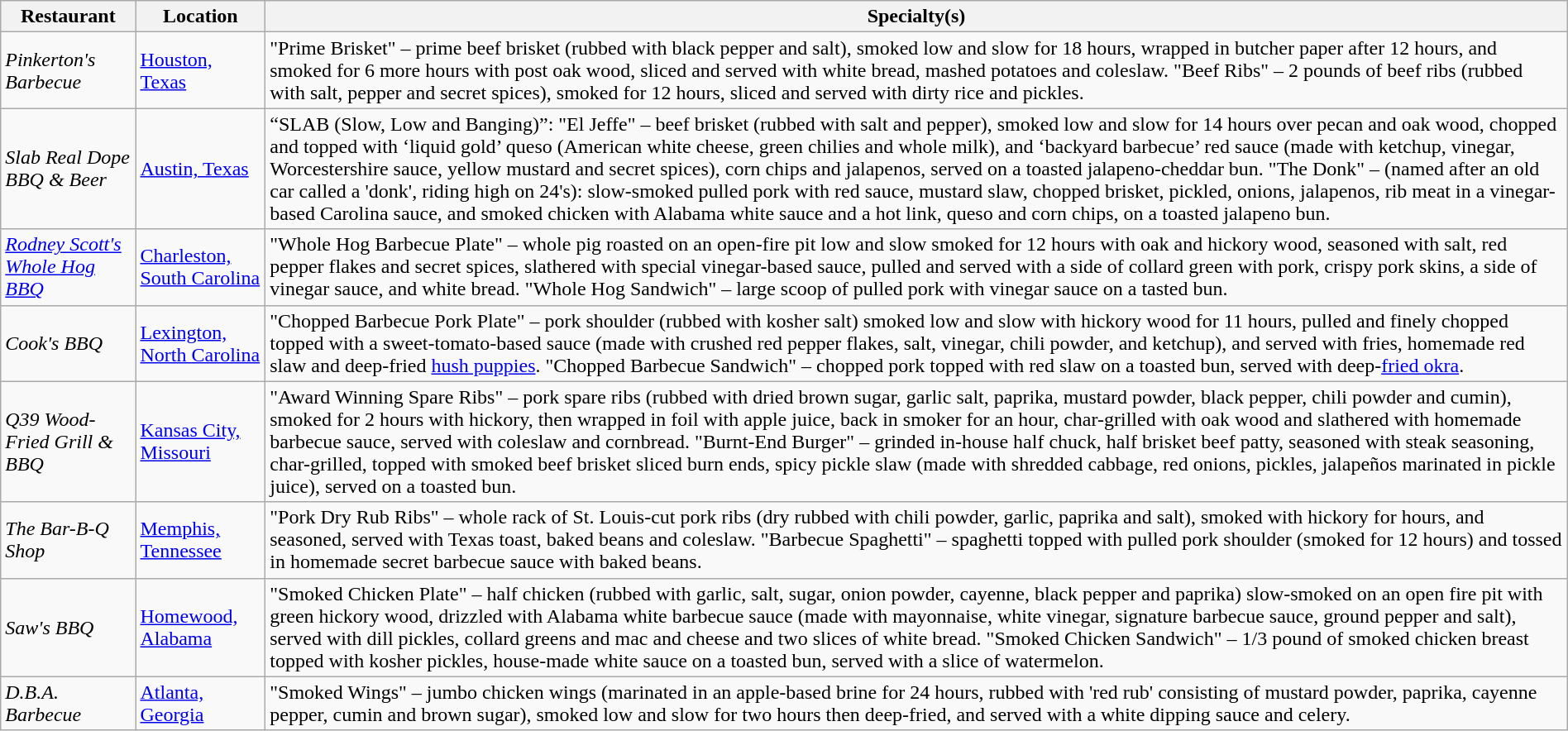<table class="wikitable" style="width:100%;">
<tr>
<th>Restaurant</th>
<th>Location</th>
<th>Specialty(s)</th>
</tr>
<tr>
<td><em>Pinkerton's Barbecue</em></td>
<td><a href='#'>Houston, Texas</a></td>
<td>"Prime Brisket" – prime beef brisket (rubbed with black pepper and salt), smoked low and slow for 18 hours, wrapped in butcher paper after 12 hours, and smoked for 6 more hours with post oak wood, sliced and served with white bread, mashed potatoes and coleslaw. "Beef Ribs" – 2 pounds of beef ribs (rubbed with salt, pepper and secret spices), smoked for 12 hours, sliced and served with dirty rice and pickles.</td>
</tr>
<tr>
<td><em>Slab Real Dope BBQ & Beer</em></td>
<td><a href='#'>Austin, Texas</a></td>
<td>“SLAB (Slow, Low and Banging)”: "El Jeffe" – beef brisket (rubbed with salt and pepper), smoked low and slow for 14 hours over pecan and oak wood, chopped and topped with ‘liquid gold’ queso (American white cheese, green chilies and whole milk), and ‘backyard barbecue’ red sauce (made with ketchup, vinegar, Worcestershire sauce, yellow mustard and secret spices), corn chips and jalapenos, served on a toasted jalapeno-cheddar bun. "The Donk" – (named after an old car called a 'donk', riding high on 24's): slow-smoked pulled pork with red sauce, mustard slaw, chopped brisket, pickled, onions, jalapenos, rib meat in a vinegar-based Carolina sauce, and smoked chicken with Alabama white sauce and a hot link, queso and corn chips, on a toasted jalapeno bun.</td>
</tr>
<tr>
<td><em><a href='#'>Rodney Scott's Whole Hog BBQ</a></em></td>
<td><a href='#'>Charleston, South Carolina</a></td>
<td>"Whole Hog Barbecue Plate" – whole pig roasted on an open-fire pit low and slow smoked for 12 hours with oak and hickory wood, seasoned with salt, red pepper flakes and secret spices, slathered with special vinegar-based sauce, pulled and served with a side of collard green with pork, crispy pork skins, a side of vinegar sauce, and white bread. "Whole Hog Sandwich" – large scoop of pulled pork with vinegar sauce on a tasted bun.</td>
</tr>
<tr>
<td><em>Cook's BBQ</em></td>
<td><a href='#'>Lexington, North Carolina</a></td>
<td>"Chopped Barbecue Pork Plate" – pork shoulder (rubbed with kosher salt) smoked low and slow with hickory wood for 11 hours, pulled and finely chopped topped with a sweet-tomato-based sauce (made with crushed red pepper flakes, salt, vinegar, chili powder, and ketchup), and served with fries, homemade red slaw and deep-fried <a href='#'>hush puppies</a>. "Chopped Barbecue Sandwich" – chopped pork topped with red slaw on a toasted bun, served with deep-<a href='#'>fried okra</a>.</td>
</tr>
<tr>
<td><em>Q39 Wood-Fried Grill & BBQ</em></td>
<td><a href='#'>Kansas City, Missouri</a></td>
<td>"Award Winning Spare Ribs" – pork spare ribs (rubbed with dried brown sugar, garlic salt, paprika, mustard powder, black pepper, chili powder and cumin), smoked for 2 hours with hickory, then wrapped in foil with apple juice, back in smoker for an hour, char-grilled with oak wood and slathered with homemade barbecue sauce, served with coleslaw and cornbread. "Burnt-End Burger" – grinded in-house half chuck, half brisket beef patty, seasoned with steak seasoning, char-grilled, topped with smoked beef brisket sliced burn ends, spicy pickle slaw (made with shredded cabbage, red onions, pickles, jalapeños marinated in pickle juice), served on a toasted bun.</td>
</tr>
<tr>
<td><em>The Bar-B-Q Shop</em></td>
<td><a href='#'>Memphis, Tennessee</a></td>
<td>"Pork Dry Rub Ribs" – whole rack of St. Louis-cut pork ribs (dry rubbed with chili powder, garlic, paprika and salt), smoked with hickory for  hours, and seasoned, served with Texas toast, baked beans and coleslaw. "Barbecue Spaghetti" – spaghetti topped with pulled pork shoulder (smoked for 12 hours) and tossed in homemade secret barbecue sauce with baked beans.</td>
</tr>
<tr>
<td><em>Saw's BBQ</em></td>
<td><a href='#'>Homewood, Alabama</a></td>
<td>"Smoked Chicken Plate" – half chicken (rubbed with garlic, salt, sugar, onion powder, cayenne, black pepper and paprika) slow-smoked on an open fire pit with green hickory wood, drizzled with Alabama white barbecue sauce (made with mayonnaise, white vinegar, signature barbecue sauce, ground pepper and salt), served with dill pickles, collard greens and mac and cheese and two slices of white bread. "Smoked Chicken Sandwich" – 1/3 pound of smoked chicken breast topped with kosher pickles, house-made white sauce on a toasted bun, served with a slice of watermelon.</td>
</tr>
<tr>
<td><em>D.B.A. Barbecue</em></td>
<td><a href='#'>Atlanta, Georgia</a></td>
<td>"Smoked Wings" – jumbo chicken wings (marinated in an apple-based brine for 24 hours, rubbed with 'red rub' consisting of mustard powder, paprika, cayenne pepper, cumin and brown sugar), smoked low and slow for two hours then deep-fried, and served with a white dipping sauce and celery.</td>
</tr>
</table>
